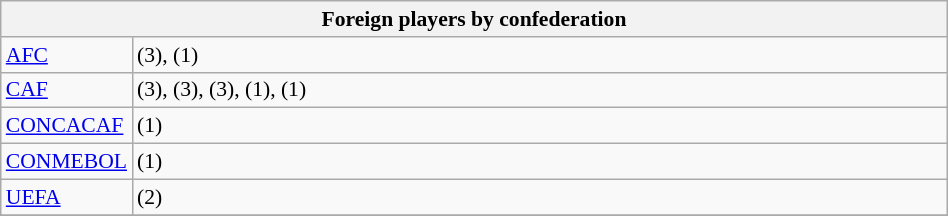<table class="wikitable" style="font-size:90%;" width=50%>
<tr>
<th colspan=2 style="width:200px;">Foreign players by confederation</th>
</tr>
<tr>
<td width=10%><a href='#'>AFC</a></td>
<td> (3),   (1)</td>
</tr>
<tr>
<td width=10%><a href='#'>CAF</a></td>
<td> (3),   (3),   (3),   (1),   (1)</td>
</tr>
<tr>
<td width=10%><a href='#'>CONCACAF</a></td>
<td> (1)</td>
</tr>
<tr>
<td width=10%><a href='#'>CONMEBOL</a></td>
<td> (1)</td>
</tr>
<tr>
<td width=10%><a href='#'>UEFA</a></td>
<td> (2)</td>
</tr>
<tr>
</tr>
</table>
